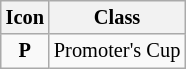<table class="wikitable" style="font-size: 85%">
<tr>
<th>Icon</th>
<th>Class</th>
</tr>
<tr>
<td align=center><strong><span>P</span></strong></td>
<td>Promoter's Cup</td>
</tr>
</table>
